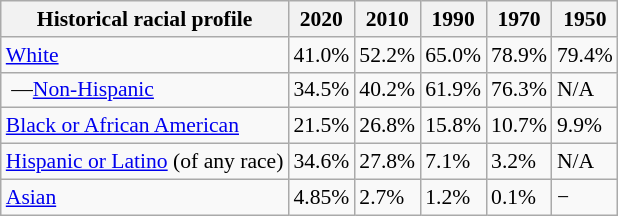<table class="wikitable sortable collapsible mw-collapsed" style="font-size: 90%;">
<tr>
<th>Historical racial profile</th>
<th>2020</th>
<th>2010</th>
<th>1990</th>
<th>1970</th>
<th>1950</th>
</tr>
<tr>
<td><a href='#'>White</a></td>
<td>41.0%</td>
<td>52.2%</td>
<td>65.0%</td>
<td>78.9%</td>
<td>79.4%</td>
</tr>
<tr>
<td> —<a href='#'>Non-Hispanic</a></td>
<td>34.5%</td>
<td>40.2%</td>
<td>61.9%</td>
<td>76.3%</td>
<td>N/A</td>
</tr>
<tr>
<td><a href='#'>Black or African American</a></td>
<td>21.5%</td>
<td>26.8%</td>
<td>15.8%</td>
<td>10.7%</td>
<td>9.9%</td>
</tr>
<tr>
<td><a href='#'>Hispanic or Latino</a> (of any race)</td>
<td>34.6%</td>
<td>27.8%</td>
<td>7.1%</td>
<td>3.2%</td>
<td>N/A</td>
</tr>
<tr>
<td><a href='#'>Asian</a></td>
<td>4.85%</td>
<td>2.7%</td>
<td>1.2%</td>
<td>0.1%</td>
<td>−</td>
</tr>
</table>
